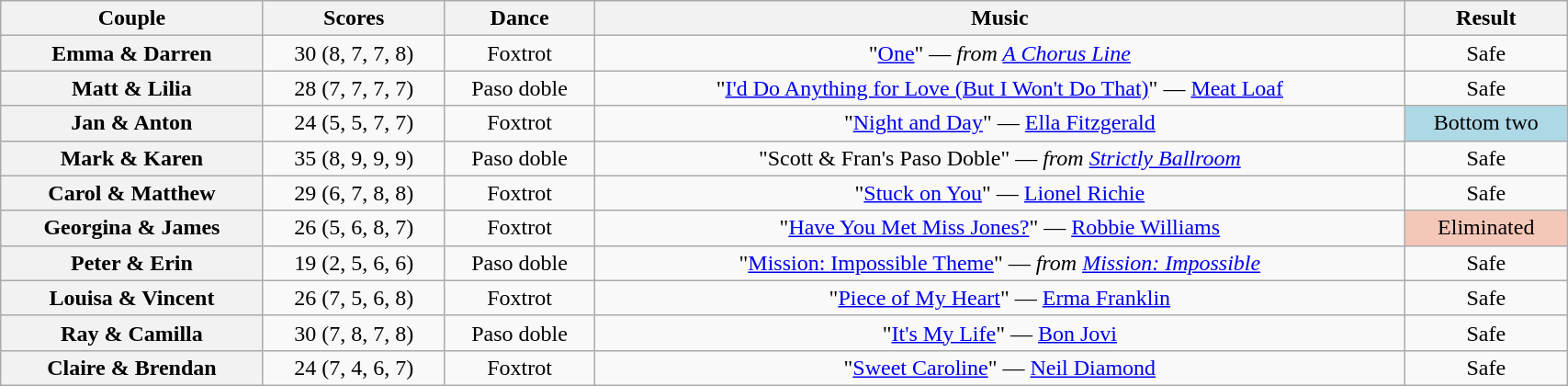<table class="wikitable sortable" style="text-align:center; width:90%">
<tr>
<th scope="col">Couple</th>
<th scope="col">Scores</th>
<th scope="col" class="unsortable">Dance</th>
<th scope="col" class="unsortable">Music</th>
<th scope="col" class="unsortable">Result</th>
</tr>
<tr>
<th scope="row">Emma & Darren</th>
<td>30 (8, 7, 7, 8)</td>
<td>Foxtrot</td>
<td>"<a href='#'>One</a>" — <em>from <a href='#'>A Chorus Line</a></em></td>
<td>Safe</td>
</tr>
<tr>
<th scope="row">Matt & Lilia</th>
<td>28 (7, 7, 7, 7)</td>
<td>Paso doble</td>
<td>"<a href='#'>I'd Do Anything for Love (But I Won't Do That)</a>" — <a href='#'>Meat Loaf</a></td>
<td>Safe</td>
</tr>
<tr>
<th scope="row">Jan & Anton</th>
<td>24 (5, 5, 7, 7)</td>
<td>Foxtrot</td>
<td>"<a href='#'>Night and Day</a>" — <a href='#'>Ella Fitzgerald</a></td>
<td bgcolor="lightblue">Bottom two</td>
</tr>
<tr>
<th scope="row">Mark & Karen</th>
<td>35 (8, 9, 9, 9)</td>
<td>Paso doble</td>
<td>"Scott & Fran's Paso Doble" — <em>from <a href='#'>Strictly Ballroom</a></em></td>
<td>Safe</td>
</tr>
<tr>
<th scope="row">Carol & Matthew</th>
<td>29 (6, 7, 8, 8)</td>
<td>Foxtrot</td>
<td>"<a href='#'>Stuck on You</a>" — <a href='#'>Lionel Richie</a></td>
<td>Safe</td>
</tr>
<tr>
<th scope="row">Georgina & James</th>
<td>26 (5, 6, 8, 7)</td>
<td>Foxtrot</td>
<td>"<a href='#'>Have You Met Miss Jones?</a>" — <a href='#'>Robbie Williams</a></td>
<td bgcolor="f4c7b8">Eliminated</td>
</tr>
<tr>
<th scope="row">Peter & Erin</th>
<td>19 (2, 5, 6, 6)</td>
<td>Paso doble</td>
<td>"<a href='#'>Mission: Impossible Theme</a>" — <em>from <a href='#'>Mission: Impossible</a></em></td>
<td>Safe</td>
</tr>
<tr>
<th scope="row">Louisa & Vincent</th>
<td>26 (7, 5, 6, 8)</td>
<td>Foxtrot</td>
<td>"<a href='#'>Piece of My Heart</a>" — <a href='#'>Erma Franklin</a></td>
<td>Safe</td>
</tr>
<tr>
<th scope="row">Ray & Camilla</th>
<td>30 (7, 8, 7, 8)</td>
<td>Paso doble</td>
<td>"<a href='#'>It's My Life</a>" — <a href='#'>Bon Jovi</a></td>
<td>Safe</td>
</tr>
<tr>
<th scope="row">Claire & Brendan</th>
<td>24 (7, 4, 6, 7)</td>
<td>Foxtrot</td>
<td>"<a href='#'>Sweet Caroline</a>" — <a href='#'>Neil Diamond</a></td>
<td>Safe</td>
</tr>
</table>
